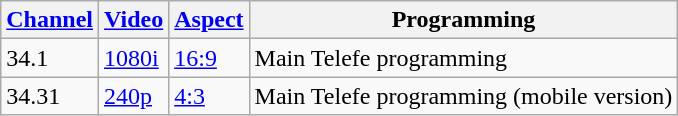<table class="wikitable">
<tr>
<th><a href='#'>Channel</a></th>
<th><a href='#'>Video</a></th>
<th><a href='#'>Aspect</a></th>
<th>Programming</th>
</tr>
<tr>
<td>34.1</td>
<td><a href='#'>1080i</a></td>
<td><a href='#'>16:9</a></td>
<td>Main Telefe programming</td>
</tr>
<tr>
<td>34.31</td>
<td><a href='#'>240p</a></td>
<td><a href='#'>4:3</a></td>
<td>Main Telefe programming (mobile version)</td>
</tr>
</table>
